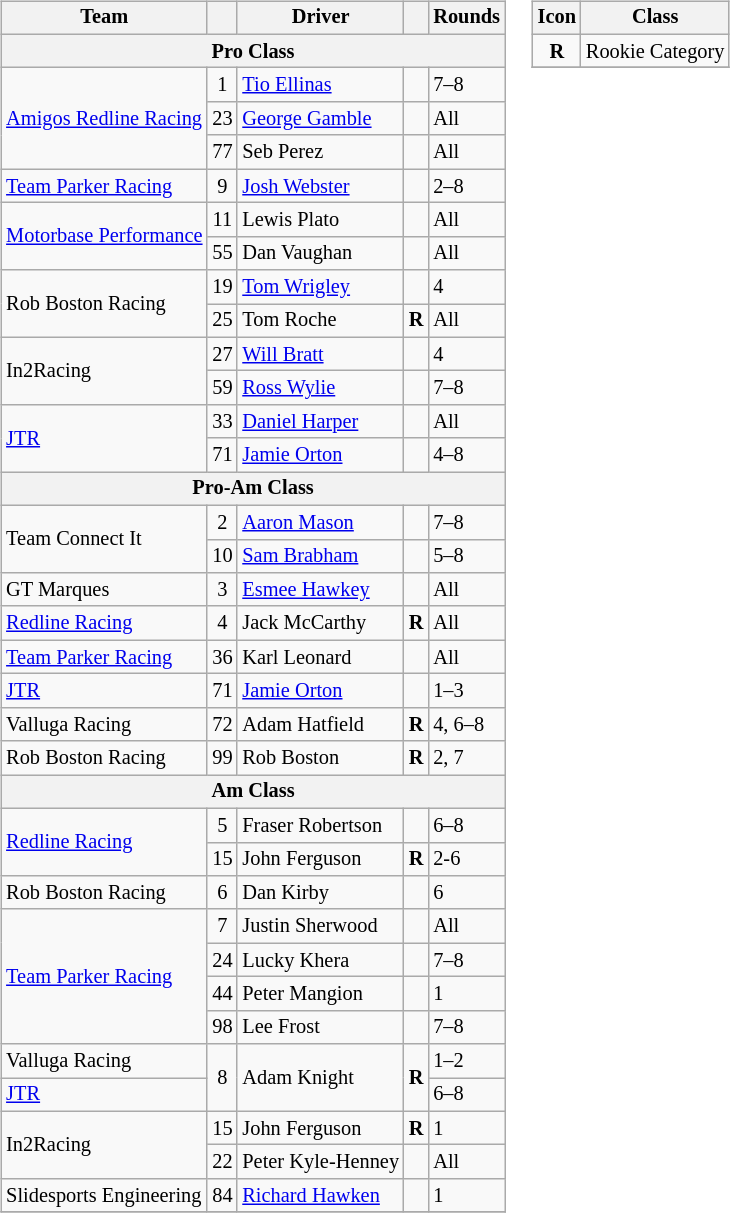<table>
<tr>
<td><br><table class="wikitable" style="font-size: 85%;">
<tr>
<th>Team</th>
<th></th>
<th>Driver</th>
<th></th>
<th>Rounds</th>
</tr>
<tr>
<th colspan=5>Pro Class</th>
</tr>
<tr>
<td rowspan=3><a href='#'>Amigos Redline Racing</a></td>
<td align=center>1</td>
<td> <a href='#'>Tio Ellinas</a></td>
<td></td>
<td>7–8</td>
</tr>
<tr>
<td align=center>23</td>
<td> <a href='#'>George Gamble</a></td>
<td></td>
<td>All</td>
</tr>
<tr>
<td align=center>77</td>
<td> Seb Perez</td>
<td></td>
<td>All</td>
</tr>
<tr>
<td><a href='#'>Team Parker Racing</a></td>
<td align=center>9</td>
<td> <a href='#'>Josh Webster</a></td>
<td></td>
<td>2–8</td>
</tr>
<tr>
<td rowspan=2><a href='#'>Motorbase Performance</a></td>
<td align=center>11</td>
<td> Lewis Plato </td>
<td></td>
<td>All</td>
</tr>
<tr>
<td align=center>55</td>
<td> Dan Vaughan </td>
<td></td>
<td>All</td>
</tr>
<tr>
<td rowspan=2>Rob Boston Racing</td>
<td align=center>19</td>
<td> <a href='#'>Tom Wrigley</a></td>
<td></td>
<td>4</td>
</tr>
<tr>
<td align=center>25</td>
<td> Tom Roche </td>
<td align=center><strong><span>R</span></strong></td>
<td>All</td>
</tr>
<tr>
<td rowspan=2>In2Racing</td>
<td align=center>27</td>
<td> <a href='#'>Will Bratt</a></td>
<td></td>
<td>4</td>
</tr>
<tr>
<td align=center>59</td>
<td> <a href='#'>Ross Wylie</a></td>
<td></td>
<td>7–8</td>
</tr>
<tr>
<td rowspan=2><a href='#'>JTR</a></td>
<td align=center>33</td>
<td> <a href='#'>Daniel Harper</a></td>
<td></td>
<td>All</td>
</tr>
<tr>
<td align=center>71</td>
<td> <a href='#'>Jamie Orton</a></td>
<td></td>
<td>4–8</td>
</tr>
<tr>
<th colspan=5>Pro-Am Class</th>
</tr>
<tr>
<td rowspan=2>Team Connect It</td>
<td align=center>2</td>
<td> <a href='#'>Aaron Mason</a></td>
<td></td>
<td>7–8</td>
</tr>
<tr>
<td align=center>10</td>
<td> <a href='#'>Sam Brabham</a></td>
<td></td>
<td>5–8</td>
</tr>
<tr>
<td>GT Marques</td>
<td align=center>3</td>
<td> <a href='#'>Esmee Hawkey</a></td>
<td></td>
<td>All</td>
</tr>
<tr>
<td><a href='#'>Redline Racing</a></td>
<td align=center>4</td>
<td> Jack McCarthy </td>
<td align=center><strong><span>R</span></strong></td>
<td>All</td>
</tr>
<tr>
<td><a href='#'>Team Parker Racing</a></td>
<td align=center>36</td>
<td> Karl Leonard</td>
<td></td>
<td>All</td>
</tr>
<tr>
<td><a href='#'>JTR</a></td>
<td align=center>71</td>
<td> <a href='#'>Jamie Orton</a></td>
<td></td>
<td>1–3</td>
</tr>
<tr>
<td>Valluga Racing</td>
<td align=center>72</td>
<td> Adam Hatfield</td>
<td align=center><strong><span>R</span></strong></td>
<td>4, 6–8</td>
</tr>
<tr>
<td>Rob Boston Racing</td>
<td align=center>99</td>
<td> Rob Boston</td>
<td align=center><strong><span>R</span></strong></td>
<td>2, 7</td>
</tr>
<tr>
<th colspan=5>Am Class</th>
</tr>
<tr>
<td rowspan=2><a href='#'>Redline Racing</a></td>
<td align=center>5</td>
<td> Fraser Robertson</td>
<td></td>
<td>6–8</td>
</tr>
<tr>
<td align=center>15</td>
<td> John Ferguson</td>
<td align=center><strong><span>R</span></strong></td>
<td>2-6</td>
</tr>
<tr>
<td>Rob Boston Racing</td>
<td align=center>6</td>
<td> Dan Kirby</td>
<td></td>
<td>6</td>
</tr>
<tr>
<td rowspan=4><a href='#'>Team Parker Racing</a></td>
<td align=center>7</td>
<td> Justin Sherwood</td>
<td></td>
<td>All</td>
</tr>
<tr>
<td align=center>24</td>
<td> Lucky Khera</td>
<td></td>
<td>7–8</td>
</tr>
<tr>
<td align=center>44</td>
<td> Peter Mangion </td>
<td></td>
<td>1</td>
</tr>
<tr>
<td align=center>98</td>
<td> Lee Frost</td>
<td></td>
<td>7–8</td>
</tr>
<tr>
<td>Valluga Racing</td>
<td align=center rowspan=2>8</td>
<td rowspan=2> Adam Knight</td>
<td rowspan=2 align=center><strong><span>R</span></strong></td>
<td>1–2</td>
</tr>
<tr>
<td><a href='#'>JTR</a></td>
<td>6–8</td>
</tr>
<tr>
<td rowspan=2>In2Racing</td>
<td align=center>15</td>
<td> John Ferguson</td>
<td align=center><strong><span>R</span></strong></td>
<td>1</td>
</tr>
<tr>
<td align=center>22</td>
<td> Peter Kyle-Henney </td>
<td></td>
<td>All</td>
</tr>
<tr>
<td>Slidesports Engineering</td>
<td align=center>84</td>
<td> <a href='#'>Richard Hawken</a></td>
<td></td>
<td>1</td>
</tr>
<tr>
</tr>
</table>
</td>
<td valign="top"><br><table class="wikitable" style="font-size: 85%;">
<tr>
<th>Icon</th>
<th>Class</th>
</tr>
<tr>
<td align=center><strong><span>R</span></strong></td>
<td nowrap>Rookie Category</td>
</tr>
<tr>
</tr>
</table>
</td>
</tr>
</table>
